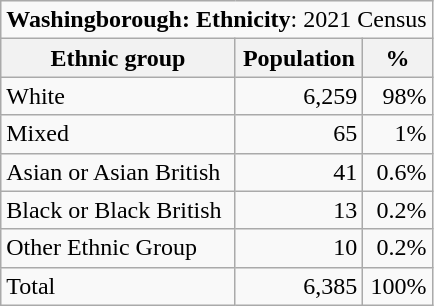<table class="wikitable">
<tr>
<td colspan="14" style="text-align:right;"><strong>Washingborough: Ethnicity</strong>: 2021 Census</td>
</tr>
<tr>
<th>Ethnic group</th>
<th>Population</th>
<th>%</th>
</tr>
<tr>
<td>White</td>
<td style="text-align:right;">6,259</td>
<td style="text-align:right;">98%</td>
</tr>
<tr>
<td>Mixed</td>
<td style="text-align:right;">65</td>
<td style="text-align:right;">1%</td>
</tr>
<tr>
<td>Asian or Asian British</td>
<td style="text-align:right;">41</td>
<td style="text-align:right;">0.6%</td>
</tr>
<tr>
<td>Black or Black British</td>
<td style="text-align:right;">13</td>
<td style="text-align:right;">0.2%</td>
</tr>
<tr>
<td>Other Ethnic Group</td>
<td style="text-align:right;">10</td>
<td style="text-align:right;">0.2%</td>
</tr>
<tr>
<td>Total</td>
<td style="text-align:right;">6,385</td>
<td style="text-align:right;">100%</td>
</tr>
</table>
